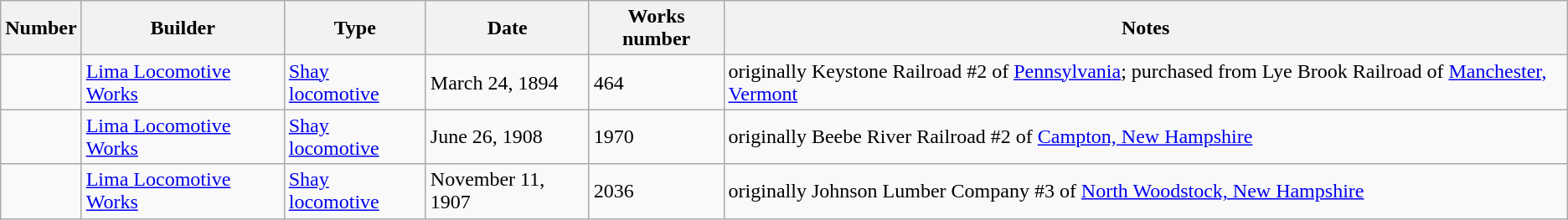<table class="wikitable">
<tr>
<th>Number</th>
<th>Builder</th>
<th>Type</th>
<th>Date</th>
<th>Works number</th>
<th>Notes</th>
</tr>
<tr>
<td></td>
<td><a href='#'>Lima Locomotive Works</a></td>
<td><a href='#'>Shay locomotive</a></td>
<td>March 24, 1894</td>
<td>464</td>
<td>originally Keystone Railroad #2 of <a href='#'>Pennsylvania</a>; purchased from Lye Brook Railroad of <a href='#'>Manchester, Vermont</a></td>
</tr>
<tr>
<td></td>
<td><a href='#'>Lima Locomotive Works</a></td>
<td><a href='#'>Shay locomotive</a></td>
<td>June 26, 1908</td>
<td>1970</td>
<td>originally Beebe River Railroad #2 of <a href='#'>Campton, New Hampshire</a></td>
</tr>
<tr>
<td></td>
<td><a href='#'>Lima Locomotive Works</a></td>
<td><a href='#'>Shay locomotive</a></td>
<td>November 11, 1907</td>
<td>2036</td>
<td>originally Johnson Lumber Company #3 of <a href='#'>North Woodstock, New Hampshire</a></td>
</tr>
</table>
